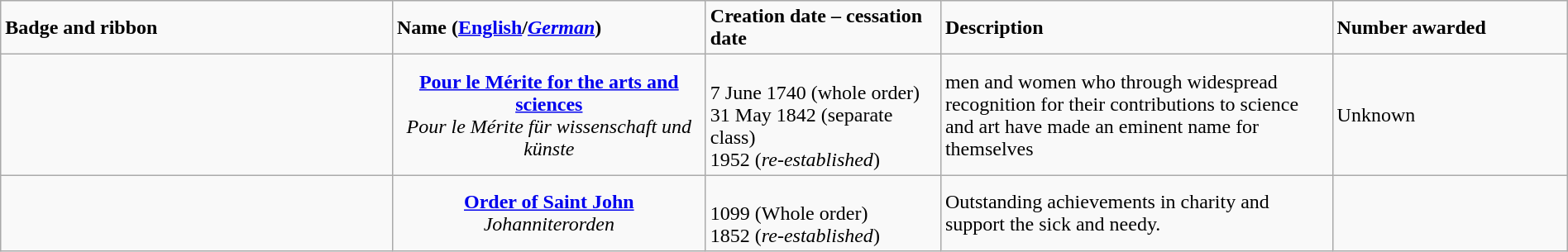<table class="wikitable" width="100%">
<tr>
<td width="25%"><strong>Badge and ribbon</strong></td>
<td width="20%"><strong>Name (<a href='#'>English</a>/<em><a href='#'>German</a></em>)</strong></td>
<td width="15%"><strong>Creation date – cessation date</strong></td>
<td width="25%"><strong>Description</strong></td>
<td width="15%"><strong>Number awarded</strong></td>
</tr>
<tr>
<td></td>
<td style="text-align:center;"><a href='#'><strong>Pour le Mérite for the arts and sciences</strong></a><br><em>Pour le Mérite für wissenschaft und künste</em></td>
<td><br>7 June 1740 (whole order)<br>31 May 1842 (separate class)<br>1952 (<em>re-established</em>)</td>
<td>men and women who through widespread recognition for their contributions to science and art have made an eminent name for themselves</td>
<td>Unknown</td>
</tr>
<tr {| class="wikitable" width="100%">
<td></td>
<td style="text-align:center;"><strong><a href='#'>Order of Saint John</a></strong><br><em>Johanniterorden</em></td>
<td><br>1099 (Whole order)<br>1852 (<em>re-established</em>)</td>
<td>Outstanding achievements in charity and support the sick and needy.</td>
<td></td>
</tr>
</table>
